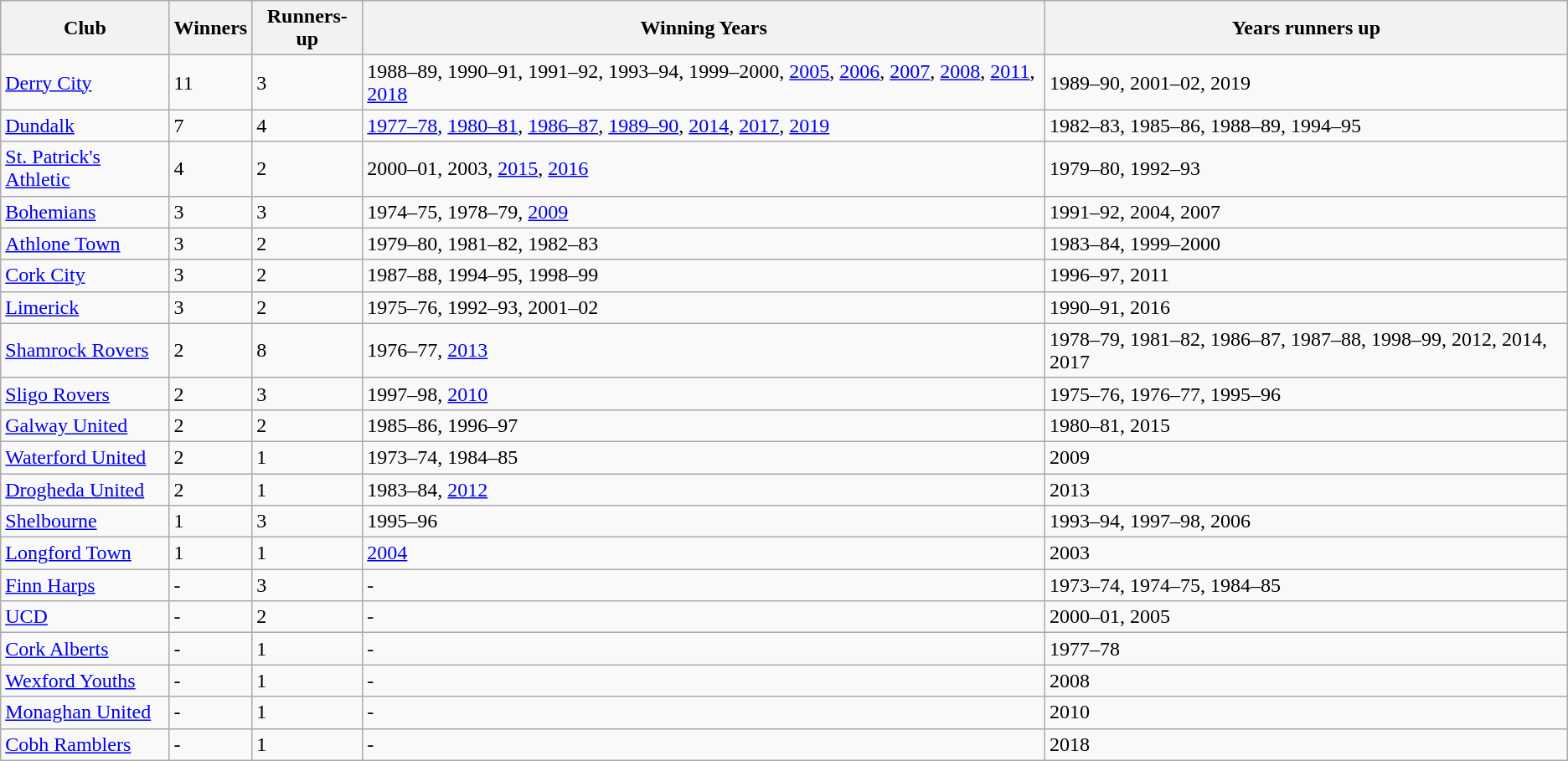<table class="wikitable">
<tr>
<th>Club</th>
<th>Winners</th>
<th>Runners-up</th>
<th>Winning Years</th>
<th>Years runners up</th>
</tr>
<tr>
<td><a href='#'>Derry City</a></td>
<td>11</td>
<td>3</td>
<td>1988–89, 1990–91, 1991–92, 1993–94, 1999–2000, <a href='#'>2005</a>, <a href='#'>2006</a>, <a href='#'>2007</a>, <a href='#'>2008</a>, <a href='#'>2011</a>, <a href='#'>2018</a></td>
<td>1989–90, 2001–02, 2019</td>
</tr>
<tr>
<td><a href='#'>Dundalk</a></td>
<td>7</td>
<td>4</td>
<td><a href='#'>1977–78</a>, <a href='#'>1980–81</a>, <a href='#'>1986–87</a>, <a href='#'>1989–90</a>, <a href='#'>2014</a>, <a href='#'>2017</a>, <a href='#'>2019</a></td>
<td>1982–83, 1985–86, 1988–89, 1994–95</td>
</tr>
<tr>
<td><a href='#'>St. Patrick's Athletic</a></td>
<td>4</td>
<td>2</td>
<td>2000–01, 2003, <a href='#'>2015</a>, <a href='#'>2016</a></td>
<td>1979–80, 1992–93</td>
</tr>
<tr>
<td><a href='#'>Bohemians</a></td>
<td>3</td>
<td>3</td>
<td>1974–75, 1978–79, <a href='#'>2009</a></td>
<td>1991–92, 2004, 2007</td>
</tr>
<tr>
<td><a href='#'>Athlone Town</a></td>
<td>3</td>
<td>2</td>
<td>1979–80, 1981–82, 1982–83</td>
<td>1983–84, 1999–2000</td>
</tr>
<tr>
<td><a href='#'>Cork City</a></td>
<td>3</td>
<td>2</td>
<td>1987–88, 1994–95, 1998–99</td>
<td>1996–97, 2011</td>
</tr>
<tr>
<td><a href='#'>Limerick</a> </td>
<td>3</td>
<td>2</td>
<td>1975–76, 1992–93, 2001–02</td>
<td>1990–91, 2016</td>
</tr>
<tr>
<td><a href='#'>Shamrock Rovers</a></td>
<td>2</td>
<td>8</td>
<td>1976–77, <a href='#'>2013</a></td>
<td>1978–79, 1981–82, 1986–87, 1987–88, 1998–99, 2012, 2014, 2017</td>
</tr>
<tr>
<td><a href='#'>Sligo Rovers</a></td>
<td>2</td>
<td>3</td>
<td>1997–98, <a href='#'>2010</a></td>
<td>1975–76, 1976–77, 1995–96</td>
</tr>
<tr>
<td><a href='#'>Galway United</a> </td>
<td>2</td>
<td>2</td>
<td>1985–86, 1996–97</td>
<td>1980–81, 2015</td>
</tr>
<tr>
<td><a href='#'>Waterford United</a> </td>
<td>2</td>
<td>1</td>
<td>1973–74, 1984–85</td>
<td>2009</td>
</tr>
<tr>
<td><a href='#'>Drogheda United</a></td>
<td>2</td>
<td>1</td>
<td>1983–84, <a href='#'>2012</a></td>
<td>2013</td>
</tr>
<tr>
<td><a href='#'>Shelbourne</a></td>
<td>1</td>
<td>3</td>
<td>1995–96</td>
<td>1993–94, 1997–98, 2006</td>
</tr>
<tr>
<td><a href='#'>Longford Town</a></td>
<td>1</td>
<td>1</td>
<td><a href='#'>2004</a></td>
<td>2003</td>
</tr>
<tr>
<td><a href='#'>Finn Harps</a></td>
<td>-</td>
<td>3</td>
<td>-</td>
<td>1973–74, 1974–75, 1984–85</td>
</tr>
<tr>
<td><a href='#'>UCD</a></td>
<td>-</td>
<td>2</td>
<td>-</td>
<td>2000–01, 2005</td>
</tr>
<tr>
<td><a href='#'>Cork Alberts</a></td>
<td>-</td>
<td>1</td>
<td>-</td>
<td>1977–78</td>
</tr>
<tr>
<td><a href='#'>Wexford Youths</a></td>
<td>-</td>
<td>1</td>
<td>-</td>
<td>2008</td>
</tr>
<tr>
<td><a href='#'>Monaghan United</a></td>
<td>-</td>
<td>1</td>
<td>-</td>
<td>2010</td>
</tr>
<tr>
<td><a href='#'>Cobh Ramblers</a></td>
<td>-</td>
<td>1</td>
<td>-</td>
<td>2018</td>
</tr>
</table>
